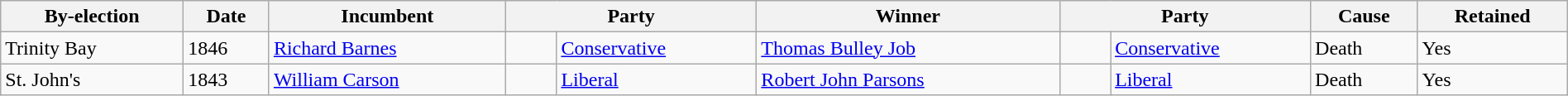<table class=wikitable style="width:100%">
<tr>
<th>By-election</th>
<th>Date</th>
<th>Incumbent</th>
<th colspan=2>Party</th>
<th>Winner</th>
<th colspan=2>Party</th>
<th>Cause</th>
<th>Retained</th>
</tr>
<tr>
<td>Trinity Bay</td>
<td>1846</td>
<td><a href='#'>Richard Barnes</a></td>
<td>    </td>
<td><a href='#'>Conservative</a></td>
<td><a href='#'>Thomas Bulley Job</a></td>
<td>    </td>
<td><a href='#'>Conservative</a></td>
<td>Death</td>
<td>Yes</td>
</tr>
<tr>
<td>St. John's</td>
<td>1843</td>
<td><a href='#'>William Carson</a></td>
<td>    </td>
<td><a href='#'>Liberal</a></td>
<td><a href='#'>Robert John Parsons</a></td>
<td>    </td>
<td><a href='#'>Liberal</a></td>
<td>Death</td>
<td>Yes</td>
</tr>
</table>
